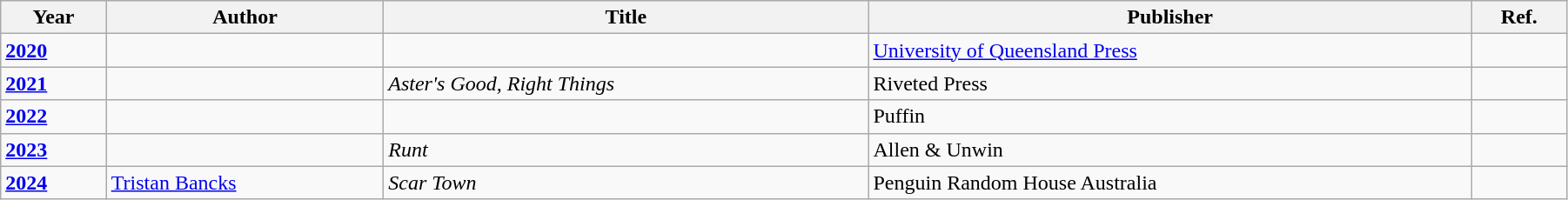<table class="wikitable sortable mw-collapsible" width="95%">
<tr>
<th>Year</th>
<th>Author</th>
<th>Title</th>
<th>Publisher</th>
<th>Ref.</th>
</tr>
<tr>
<td><strong><a href='#'>2020</a></strong></td>
<td></td>
<td><em></em></td>
<td><a href='#'>University of Queensland Press</a></td>
<td></td>
</tr>
<tr>
<td><strong><a href='#'>2021</a></strong></td>
<td></td>
<td><em>Aster's Good, Right Things</em></td>
<td>Riveted Press</td>
<td><strong></strong></td>
</tr>
<tr>
<td><strong><a href='#'>2022</a></strong></td>
<td></td>
<td><em></em></td>
<td>Puffin</td>
<td></td>
</tr>
<tr>
<td><strong><a href='#'>2023</a></strong></td>
<td></td>
<td><em>Runt</em></td>
<td>Allen & Unwin</td>
<td></td>
</tr>
<tr>
<td><strong><a href='#'>2024</a></strong></td>
<td><a href='#'>Tristan Bancks</a></td>
<td><em>Scar Town</em></td>
<td>Penguin Random House Australia</td>
<td></td>
</tr>
</table>
